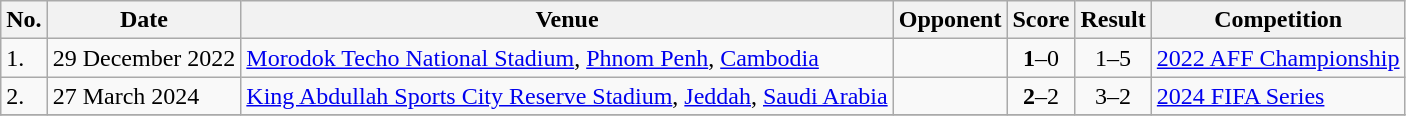<table class="wikitable">
<tr>
<th>No.</th>
<th>Date</th>
<th>Venue</th>
<th>Opponent</th>
<th>Score</th>
<th>Result</th>
<th>Competition</th>
</tr>
<tr>
<td>1.</td>
<td>29 December 2022</td>
<td><a href='#'>Morodok Techo National Stadium</a>, <a href='#'>Phnom Penh</a>, <a href='#'>Cambodia</a></td>
<td></td>
<td align=center><strong>1</strong>–0</td>
<td align=center>1–5</td>
<td><a href='#'>2022 AFF Championship</a></td>
</tr>
<tr>
<td>2.</td>
<td>27 March 2024</td>
<td><a href='#'>King Abdullah Sports City Reserve Stadium</a>, <a href='#'>Jeddah</a>, <a href='#'>Saudi Arabia</a></td>
<td></td>
<td align=center><strong>2</strong>–2</td>
<td align=center>3–2</td>
<td><a href='#'>2024 FIFA Series</a></td>
</tr>
<tr>
</tr>
</table>
